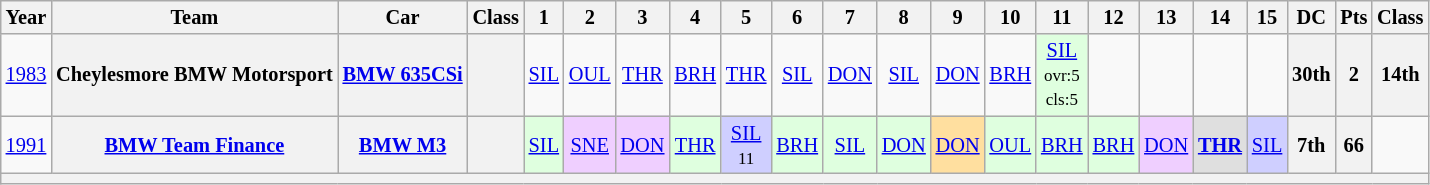<table class="wikitable" style="text-align:center; font-size:85%">
<tr>
<th>Year</th>
<th>Team</th>
<th>Car</th>
<th>Class</th>
<th>1</th>
<th>2</th>
<th>3</th>
<th>4</th>
<th>5</th>
<th>6</th>
<th>7</th>
<th>8</th>
<th>9</th>
<th>10</th>
<th>11</th>
<th>12</th>
<th>13</th>
<th>14</th>
<th>15</th>
<th>DC</th>
<th>Pts</th>
<th>Class</th>
</tr>
<tr>
<td><a href='#'>1983</a></td>
<th nowrap>Cheylesmore BMW Motorsport</th>
<th nowrap><a href='#'>BMW 635CSi</a></th>
<th><span></span></th>
<td><a href='#'>SIL</a></td>
<td><a href='#'>OUL</a></td>
<td><a href='#'>THR</a></td>
<td><a href='#'>BRH</a></td>
<td><a href='#'>THR</a></td>
<td><a href='#'>SIL</a></td>
<td><a href='#'>DON</a></td>
<td><a href='#'>SIL</a></td>
<td><a href='#'>DON</a></td>
<td><a href='#'>BRH</a></td>
<td style="background:#DFFFDF;"><a href='#'>SIL</a><br><small>ovr:5<br>cls:5</small></td>
<td></td>
<td></td>
<td></td>
<td></td>
<th>30th</th>
<th>2</th>
<th>14th</th>
</tr>
<tr>
<td><a href='#'>1991</a></td>
<th nowrap><a href='#'>BMW Team Finance</a></th>
<th nowrap><a href='#'>BMW M3</a></th>
<th></th>
<td style="background:#DFFFDF;"><a href='#'>SIL</a><br></td>
<td style="background:#EFCFFF;"><a href='#'>SNE</a><br></td>
<td style="background:#EFCFFF;"><a href='#'>DON</a><br></td>
<td style="background:#DFFFDF;"><a href='#'>THR</a><br></td>
<td style="background:#CFCFFF;"><a href='#'>SIL</a><br><small>11</small></td>
<td style="background:#DFFFDF;"><a href='#'>BRH</a><br></td>
<td style="background:#DFFFDF;"><a href='#'>SIL</a><br></td>
<td style="background:#DFFFDF;"><a href='#'>DON</a><br></td>
<td style="background:#FFDF9F;"><a href='#'>DON</a><br></td>
<td style="background:#DFFFDF;"><a href='#'>OUL</a><br></td>
<td style="background:#DFFFDF;"><a href='#'>BRH</a><br></td>
<td style="background:#DFFFDF;"><a href='#'>BRH</a><br></td>
<td style="background:#EFCFFF;"><a href='#'>DON</a><br></td>
<td style="background:#DFDFDF;"><strong><a href='#'>THR</a></strong><br></td>
<td style="background:#CFCFFF;"><a href='#'>SIL</a><br></td>
<th>7th</th>
<th>66</th>
<td></td>
</tr>
<tr>
<th colspan="22"></th>
</tr>
</table>
